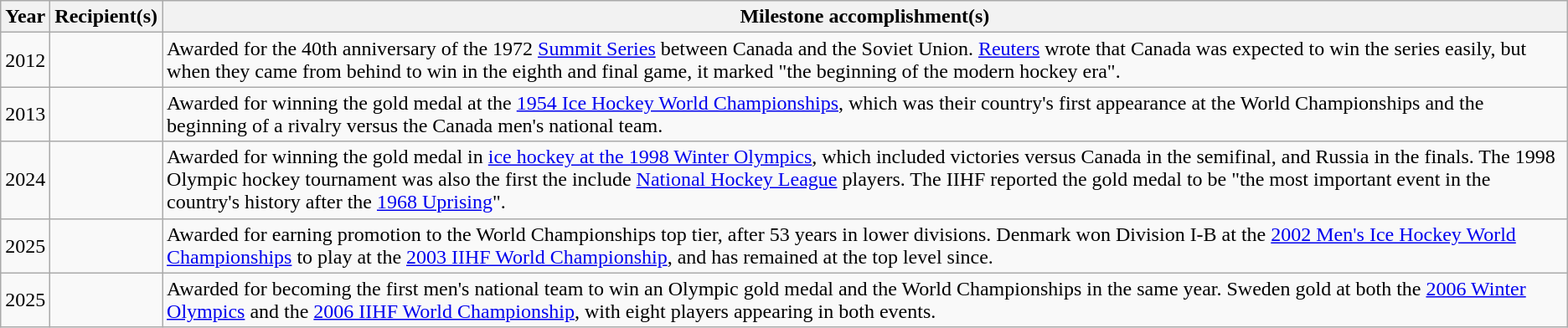<table class="wikitable">
<tr>
<th>Year</th>
<th>Recipient(s)</th>
<th>Milestone accomplishment(s)</th>
</tr>
<tr>
<td>2012</td>
<td><br></td>
<td>Awarded for the 40th anniversary of the 1972 <a href='#'>Summit Series</a> between Canada and the Soviet Union. <a href='#'>Reuters</a> wrote that Canada was expected to win the series easily, but when they came from behind to win in the eighth and final game, it marked "the beginning of the modern hockey era".</td>
</tr>
<tr>
<td>2013</td>
<td></td>
<td>Awarded for winning the gold medal at the <a href='#'>1954 Ice Hockey World Championships</a>, which was their country's first appearance at the World Championships and the beginning of a rivalry versus the Canada men's national team.</td>
</tr>
<tr>
<td>2024</td>
<td></td>
<td>Awarded for winning the gold medal in <a href='#'>ice hockey at the 1998 Winter Olympics</a>, which included victories versus Canada in the semifinal, and Russia in the finals. The 1998 Olympic hockey tournament was also the first the include <a href='#'>National Hockey League</a> players. The IIHF reported the gold medal to be "the most important event in the country's history after the <a href='#'>1968 Uprising</a>".</td>
</tr>
<tr>
<td>2025</td>
<td></td>
<td>Awarded for earning promotion to the World Championships top tier, after 53 years in lower divisions. Denmark won Division I-B at the <a href='#'>2002 Men's Ice Hockey World Championships</a> to play at the <a href='#'>2003 IIHF World Championship</a>, and has remained at the top level since.</td>
</tr>
<tr>
<td>2025</td>
<td></td>
<td>Awarded for becoming the first men's national team to win an Olympic gold medal and the World Championships in the same year. Sweden gold at both the <a href='#'>2006 Winter Olympics</a> and the <a href='#'>2006 IIHF World Championship</a>, with eight players appearing in both events.</td>
</tr>
</table>
